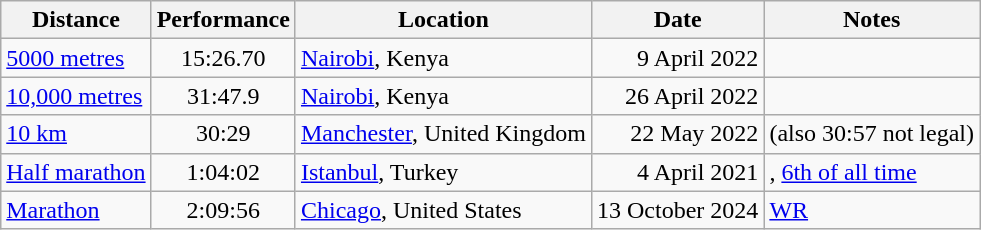<table class="wikitable">
<tr>
<th>Distance</th>
<th>Performance</th>
<th>Location</th>
<th>Date</th>
<th>Notes</th>
</tr>
<tr>
<td><a href='#'>5000 metres</a></td>
<td align=center>15:26.70</td>
<td><a href='#'>Nairobi</a>, Kenya</td>
<td align=right>9 April 2022</td>
<td></td>
</tr>
<tr>
<td><a href='#'>10,000 metres</a></td>
<td align=center>31:47.9</td>
<td><a href='#'>Nairobi</a>, Kenya</td>
<td align=right>26 April 2022</td>
<td></td>
</tr>
<tr>
<td><a href='#'>10 km</a></td>
<td align=center>30:29</td>
<td><a href='#'>Manchester</a>, United Kingdom</td>
<td align=right>22 May 2022</td>
<td>(also 30:57 not legal)</td>
</tr>
<tr>
<td><a href='#'>Half marathon</a></td>
<td align=center>1:04:02</td>
<td><a href='#'>Istanbul</a>, Turkey</td>
<td align=right>4 April 2021</td>
<td> , <a href='#'>6th of all time</a></td>
</tr>
<tr>
<td><a href='#'>Marathon</a></td>
<td align=center>2:09:56</td>
<td><a href='#'>Chicago</a>, United States</td>
<td align=right>13 October 2024</td>
<td> <a href='#'>WR</a></td>
</tr>
</table>
